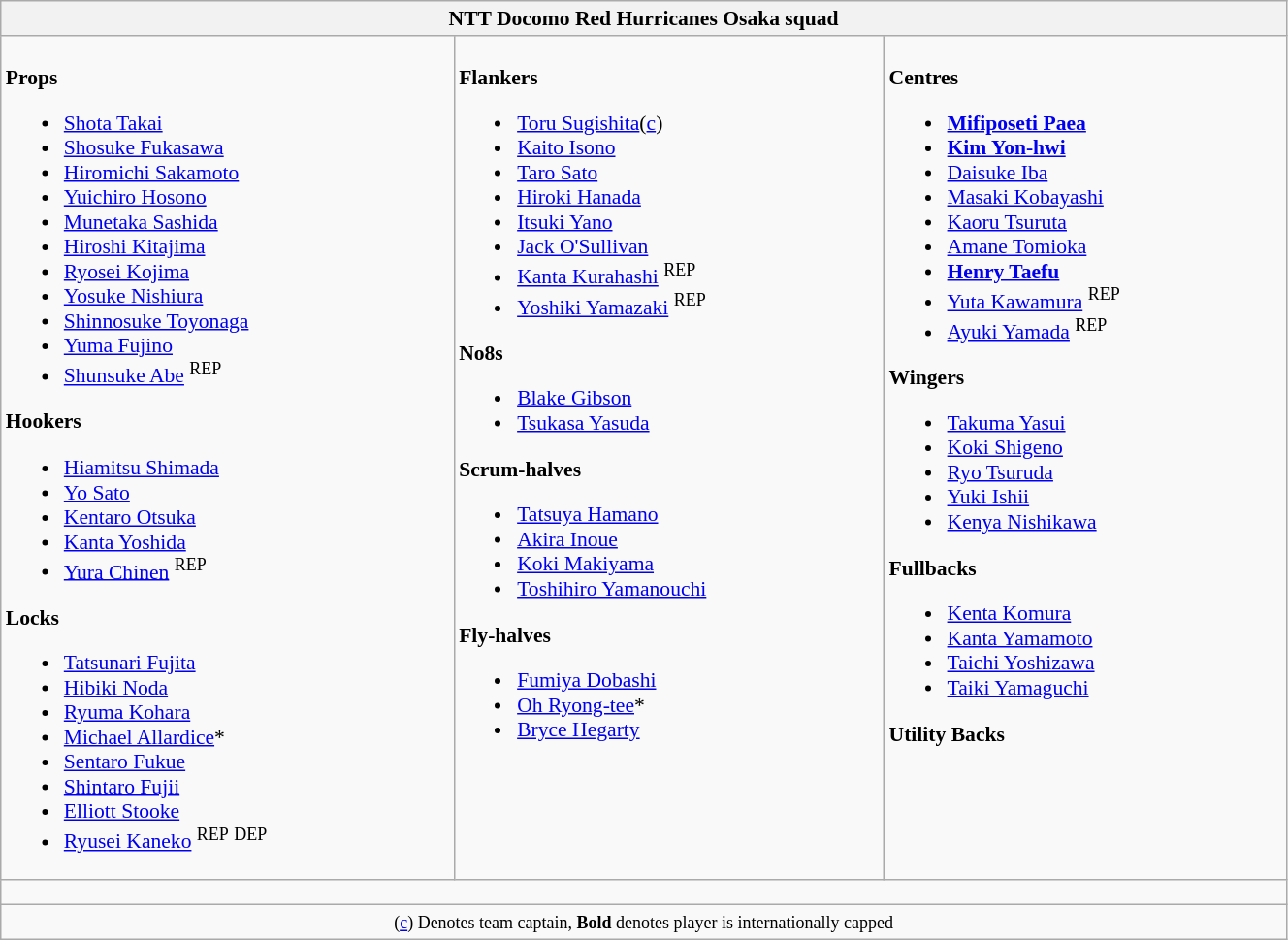<table class="wikitable" style="text-align:left; font-size:90%; width:70%">
<tr>
<th colspan="100%">NTT Docomo Red Hurricanes Osaka squad</th>
</tr>
<tr valign="top">
<td><br><strong>Props</strong><ul><li> <a href='#'>Shota Takai</a></li><li> <a href='#'>Shosuke Fukasawa</a></li><li> <a href='#'>Hiromichi Sakamoto</a></li><li> <a href='#'>Yuichiro Hosono</a></li><li> <a href='#'>Munetaka Sashida</a></li><li> <a href='#'>Hiroshi Kitajima</a></li><li> <a href='#'>Ryosei Kojima</a></li><li> <a href='#'>Yosuke Nishiura</a></li><li> <a href='#'>Shinnosuke Toyonaga</a></li><li> <a href='#'>Yuma Fujino</a></li><li> <a href='#'>Shunsuke Abe</a> <sup>REP</sup></li></ul><strong>Hookers</strong><ul><li> <a href='#'>Hiamitsu Shimada</a></li><li> <a href='#'>Yo Sato</a></li><li> <a href='#'>Kentaro Otsuka</a></li><li> <a href='#'>Kanta Yoshida</a></li><li> <a href='#'>Yura Chinen</a> <sup>REP</sup></li></ul><strong>Locks</strong><ul><li> <a href='#'>Tatsunari Fujita</a></li><li> <a href='#'>Hibiki Noda</a></li><li> <a href='#'>Ryuma Kohara</a></li><li> <a href='#'>Michael Allardice</a>*</li><li> <a href='#'>Sentaro Fukue</a></li><li> <a href='#'>Shintaro Fujii</a></li><li> <a href='#'>Elliott Stooke</a></li><li> <a href='#'>Ryusei Kaneko</a> <sup>REP</sup> <sup>DEP</sup> </li></ul></td>
<td><br><strong>Flankers</strong><ul><li> <a href='#'>Toru Sugishita</a>(<a href='#'>c</a>)</li><li> <a href='#'>Kaito Isono</a></li><li> <a href='#'>Taro Sato</a></li><li> <a href='#'>Hiroki Hanada</a></li><li> <a href='#'>Itsuki Yano</a></li><li> <a href='#'>Jack O'Sullivan</a></li><li> <a href='#'>Kanta Kurahashi</a> <sup>REP</sup></li><li> <a href='#'>Yoshiki Yamazaki</a> <sup>REP</sup></li></ul><strong>No8s</strong><ul><li> <a href='#'>Blake Gibson</a></li><li> <a href='#'>Tsukasa Yasuda</a></li></ul><strong>Scrum-halves</strong><ul><li> <a href='#'>Tatsuya Hamano</a></li><li> <a href='#'>Akira Inoue</a></li><li> <a href='#'>Koki Makiyama</a></li><li> <a href='#'>Toshihiro Yamanouchi</a></li></ul><strong>Fly-halves</strong><ul><li> <a href='#'>Fumiya Dobashi</a></li><li> <a href='#'>Oh Ryong-tee</a>*</li><li> <a href='#'>Bryce Hegarty</a></li></ul></td>
<td><br><strong>Centres</strong><ul><li> <strong><a href='#'>Mifiposeti Paea</a></strong></li><li> <strong><a href='#'>Kim Yon-hwi</a></strong></li><li> <a href='#'>Daisuke Iba</a></li><li> <a href='#'>Masaki Kobayashi</a></li><li> <a href='#'>Kaoru Tsuruta</a></li><li> <a href='#'>Amane Tomioka</a></li><li> <strong><a href='#'>Henry Taefu</a></strong></li><li> <a href='#'>Yuta Kawamura</a> <sup>REP</sup></li><li> <a href='#'>Ayuki Yamada</a> <sup>REP</sup></li></ul><strong>Wingers</strong><ul><li> <a href='#'>Takuma Yasui</a></li><li> <a href='#'>Koki Shigeno</a></li><li> <a href='#'>Ryo Tsuruda</a></li><li> <a href='#'>Yuki Ishii</a></li><li> <a href='#'>Kenya Nishikawa</a></li></ul><strong>Fullbacks</strong><ul><li> <a href='#'>Kenta Komura</a></li><li> <a href='#'>Kanta Yamamoto</a></li><li> <a href='#'>Taichi Yoshizawa</a></li><li> <a href='#'>Taiki Yamaguchi</a></li></ul><strong>Utility Backs</strong></td>
</tr>
<tr>
<td colspan="100%" style="height: 10px;"></td>
</tr>
<tr>
<td colspan="100%" style="text-align:center;"><small> (<a href='#'>c</a>) Denotes team captain, <strong>Bold</strong> denotes player is internationally capped</small></td>
</tr>
</table>
